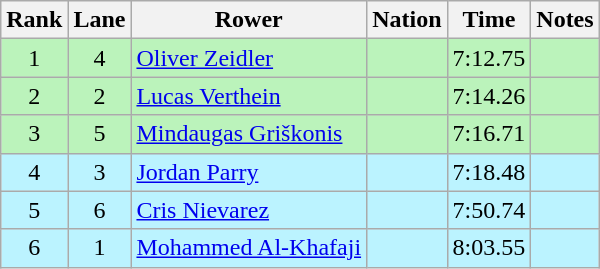<table class="wikitable sortable" style="text-align:center">
<tr>
<th>Rank</th>
<th>Lane</th>
<th>Rower</th>
<th>Nation</th>
<th>Time</th>
<th>Notes</th>
</tr>
<tr bgcolor=bbf3bb>
<td>1</td>
<td>4</td>
<td align="left"><a href='#'>Oliver Zeidler</a></td>
<td align="left"></td>
<td>7:12.75</td>
<td></td>
</tr>
<tr bgcolor=bbf3bb>
<td>2</td>
<td>2</td>
<td align=left><a href='#'>Lucas Verthein</a></td>
<td align=left></td>
<td>7:14.26</td>
<td></td>
</tr>
<tr bgcolor=bbf3bb>
<td>3</td>
<td>5</td>
<td align="left"><a href='#'>Mindaugas Griškonis</a></td>
<td align="left"></td>
<td>7:16.71</td>
<td></td>
</tr>
<tr bgcolor=bbf3ff>
<td>4</td>
<td>3</td>
<td align="left"><a href='#'>Jordan Parry</a></td>
<td align="left"></td>
<td>7:18.48</td>
<td></td>
</tr>
<tr bgcolor=bbf3ff>
<td>5</td>
<td>6</td>
<td align="left"><a href='#'>Cris Nievarez</a></td>
<td align="left"></td>
<td>7:50.74</td>
<td></td>
</tr>
<tr bgcolor=bbf3ff>
<td>6</td>
<td>1</td>
<td align=left><a href='#'>Mohammed Al-Khafaji</a></td>
<td align=left></td>
<td>8:03.55</td>
<td></td>
</tr>
</table>
